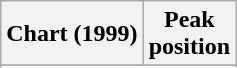<table class="wikitable sortable plainrowheaders">
<tr>
<th scope="col">Chart (1999)</th>
<th scope="col">Peak<br>position</th>
</tr>
<tr>
</tr>
<tr>
</tr>
<tr>
</tr>
</table>
